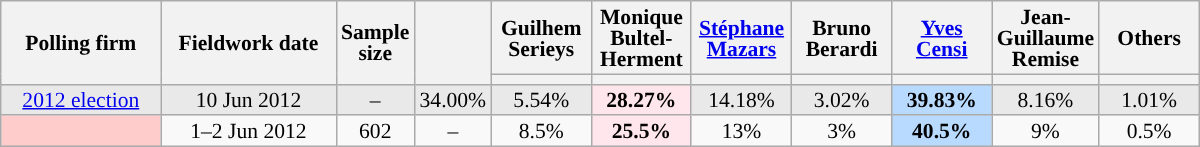<table class="wikitable sortable" style="text-align:center;font-size:90%;line-height:14px;">
<tr style="height:40px;">
<th style="width:100px;" rowspan="2">Polling firm</th>
<th style="width:110px;" rowspan="2">Fieldwork date</th>
<th style="width:35px;" rowspan="2">Sample<br>size</th>
<th style="width:30px;" rowspan="2"></th>
<th class="unsortable" style="width:60px;">Guilhem Serieys<br></th>
<th class="unsortable" style="width:60px;">Monique Bultel-Herment<br></th>
<th class="unsortable" style="width:60px;"><a href='#'>Stéphane Mazars</a><br></th>
<th class="unsortable" style="width:60px;">Bruno Berardi<br></th>
<th class="unsortable" style="width:60px;"><a href='#'>Yves Censi</a><br></th>
<th class="unsortable" style="width:60px;">Jean-Guillaume Remise<br></th>
<th class="unsortable" style="width:60px;">Others</th>
</tr>
<tr>
<th style="background:"></th>
<th style="background:"></th>
<th style="background:"></th>
<th style="background:"></th>
<th style="background:"></th>
<th style="background:"></th>
<th style="background:"></th>
</tr>
<tr style="background:#E9E9E9;">
<td><a href='#'>2012 election</a></td>
<td data-sort-value="2012-06-10">10 Jun 2012</td>
<td>–</td>
<td>34.00%</td>
<td>5.54%</td>
<td style="background:#FFE6EC;"><strong>28.27%</strong></td>
<td>14.18%</td>
<td>3.02%</td>
<td style="background:#B9DAFF;"><strong>39.83%</strong></td>
<td>8.16%</td>
<td>1.01%</td>
</tr>
<tr>
<td style="background:#FFCCCC;"></td>
<td data-sort-value="2012-06-02">1–2 Jun 2012</td>
<td>602</td>
<td>–</td>
<td>8.5%</td>
<td style="background:#FFE6EC;"><strong>25.5%</strong></td>
<td>13%</td>
<td>3%</td>
<td style="background:#B9DAFF;"><strong>40.5%</strong></td>
<td>9%</td>
<td>0.5%</td>
</tr>
</table>
